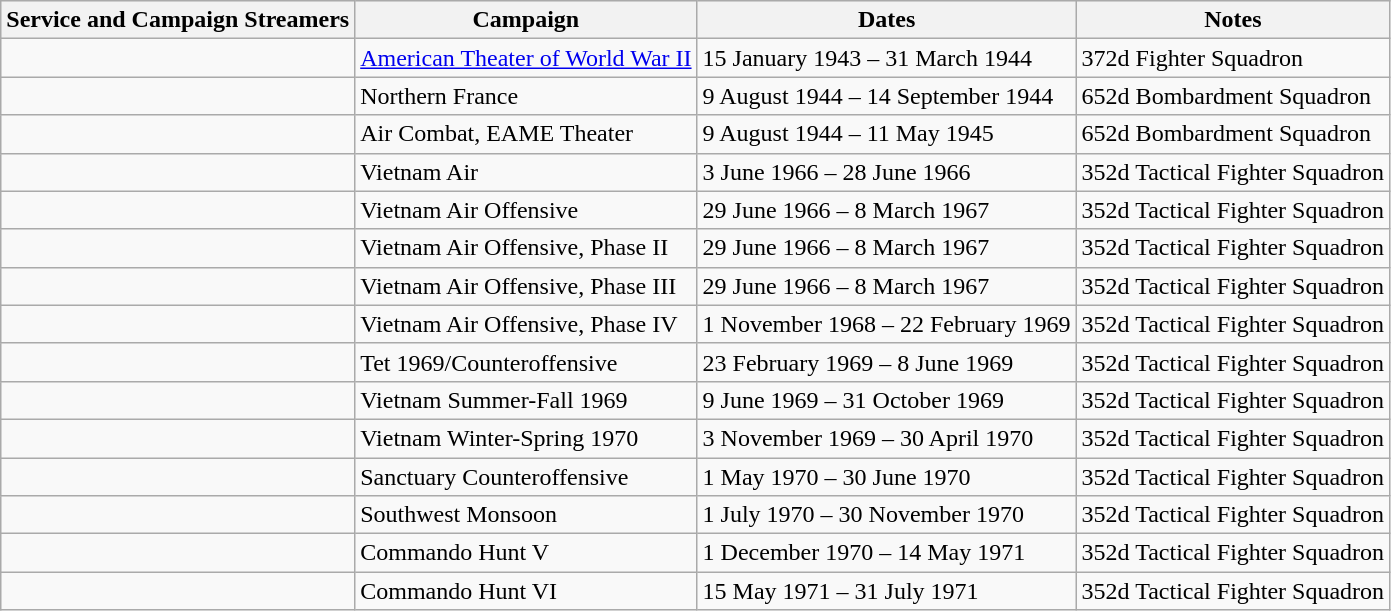<table class="wikitable">
<tr style="background:#efefef;">
<th>Service and Campaign Streamers</th>
<th>Campaign</th>
<th>Dates</th>
<th>Notes</th>
</tr>
<tr>
<td></td>
<td><a href='#'>American Theater of World War II</a></td>
<td>15 January 1943 – 31 March 1944</td>
<td>372d Fighter Squadron</td>
</tr>
<tr>
<td></td>
<td>Northern France</td>
<td>9 August 1944 – 14 September 1944</td>
<td>652d Bombardment Squadron</td>
</tr>
<tr>
<td></td>
<td>Air Combat, EAME Theater</td>
<td>9 August 1944 – 11 May 1945</td>
<td>652d Bombardment Squadron</td>
</tr>
<tr>
<td></td>
<td>Vietnam Air</td>
<td>3 June 1966 – 28 June 1966</td>
<td>352d Tactical Fighter Squadron</td>
</tr>
<tr>
<td></td>
<td>Vietnam Air Offensive</td>
<td>29 June 1966 – 8 March 1967</td>
<td>352d Tactical Fighter Squadron</td>
</tr>
<tr>
<td></td>
<td>Vietnam Air Offensive, Phase II</td>
<td>29 June 1966 – 8 March 1967</td>
<td>352d Tactical Fighter Squadron</td>
</tr>
<tr>
<td></td>
<td>Vietnam Air Offensive, Phase III</td>
<td>29 June 1966 – 8 March 1967</td>
<td>352d Tactical Fighter Squadron</td>
</tr>
<tr>
<td></td>
<td>Vietnam Air Offensive, Phase IV</td>
<td>1 November 1968 – 22 February 1969</td>
<td>352d Tactical Fighter Squadron</td>
</tr>
<tr>
<td></td>
<td>Tet 1969/Counteroffensive</td>
<td>23 February 1969 – 8 June 1969</td>
<td>352d Tactical Fighter Squadron</td>
</tr>
<tr>
<td></td>
<td>Vietnam Summer-Fall 1969</td>
<td>9 June 1969 – 31 October 1969</td>
<td>352d Tactical Fighter Squadron</td>
</tr>
<tr>
<td></td>
<td>Vietnam Winter-Spring 1970</td>
<td>3 November 1969 – 30 April 1970</td>
<td>352d Tactical Fighter Squadron</td>
</tr>
<tr>
<td></td>
<td>Sanctuary Counteroffensive</td>
<td>1 May 1970 – 30 June 1970</td>
<td>352d Tactical Fighter Squadron</td>
</tr>
<tr>
<td></td>
<td>Southwest Monsoon</td>
<td>1 July 1970 – 30 November 1970</td>
<td>352d Tactical Fighter Squadron</td>
</tr>
<tr>
<td></td>
<td>Commando Hunt V</td>
<td>1 December 1970 – 14 May 1971</td>
<td>352d Tactical Fighter Squadron</td>
</tr>
<tr>
<td></td>
<td>Commando Hunt VI</td>
<td>15 May 1971 – 31 July 1971</td>
<td>352d Tactical Fighter Squadron</td>
</tr>
</table>
